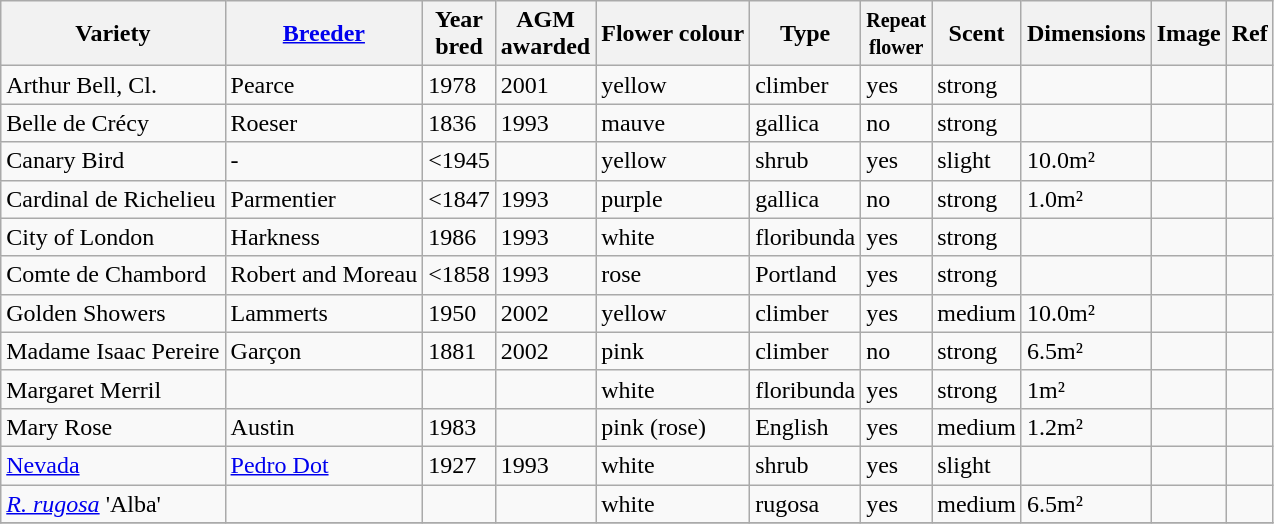<table class="wikitable sortable">
<tr>
<th>Variety</th>
<th><a href='#'>Breeder</a></th>
<th>Year<br>bred</th>
<th>AGM<br>awarded</th>
<th>Flower colour</th>
<th>Type</th>
<th><small>Repeat<br>flower</small></th>
<th>Scent</th>
<th>Dimensions</th>
<th>Image</th>
<th>Ref</th>
</tr>
<tr>
<td>Arthur Bell, Cl.</td>
<td>Pearce</td>
<td>1978</td>
<td>2001</td>
<td>yellow</td>
<td>climber</td>
<td>yes</td>
<td>strong</td>
<td></td>
<td></td>
<td></td>
</tr>
<tr>
<td>Belle de Crécy</td>
<td>Roeser</td>
<td>1836</td>
<td>1993</td>
<td>mauve</td>
<td>gallica</td>
<td>no</td>
<td>strong</td>
<td></td>
<td></td>
<td></td>
</tr>
<tr>
<td>Canary Bird</td>
<td>-</td>
<td><1945</td>
<td></td>
<td>yellow</td>
<td>shrub</td>
<td>yes</td>
<td>slight</td>
<td>10.0m²</td>
<td></td>
<td></td>
</tr>
<tr>
<td>Cardinal de Richelieu</td>
<td>Parmentier</td>
<td><1847</td>
<td>1993</td>
<td>purple</td>
<td>gallica</td>
<td>no</td>
<td>strong</td>
<td>1.0m²</td>
<td></td>
<td></td>
</tr>
<tr>
<td>City of London</td>
<td>Harkness</td>
<td>1986</td>
<td>1993</td>
<td>white</td>
<td>floribunda</td>
<td>yes</td>
<td>strong</td>
<td></td>
<td></td>
<td></td>
</tr>
<tr>
<td>Comte de Chambord</td>
<td>Robert and Moreau</td>
<td><1858</td>
<td>1993</td>
<td>rose</td>
<td>Portland</td>
<td>yes</td>
<td>strong</td>
<td></td>
<td></td>
<td></td>
</tr>
<tr>
<td>Golden Showers</td>
<td>Lammerts</td>
<td>1950</td>
<td>2002</td>
<td>yellow</td>
<td>climber</td>
<td>yes</td>
<td>medium</td>
<td>10.0m²</td>
<td></td>
<td></td>
</tr>
<tr>
<td>Madame Isaac Pereire</td>
<td>Garçon</td>
<td>1881</td>
<td>2002</td>
<td>pink</td>
<td>climber</td>
<td>no</td>
<td>strong</td>
<td>6.5m²</td>
<td></td>
<td></td>
</tr>
<tr>
<td>Margaret Merril</td>
<td></td>
<td></td>
<td></td>
<td>white</td>
<td>floribunda</td>
<td>yes</td>
<td>strong</td>
<td>1m²</td>
<td></td>
<td></td>
</tr>
<tr>
<td>Mary Rose</td>
<td>Austin</td>
<td>1983</td>
<td></td>
<td>pink (rose)</td>
<td>English</td>
<td>yes</td>
<td>medium</td>
<td>1.2m²</td>
<td></td>
<td></td>
</tr>
<tr>
<td><a href='#'>Nevada</a></td>
<td><a href='#'>Pedro Dot</a></td>
<td>1927</td>
<td>1993</td>
<td>white</td>
<td>shrub</td>
<td>yes</td>
<td>slight</td>
<td></td>
<td></td>
<td></td>
</tr>
<tr>
<td><em><a href='#'>R. rugosa</a></em> 'Alba'</td>
<td></td>
<td></td>
<td></td>
<td>white</td>
<td>rugosa</td>
<td>yes</td>
<td>medium</td>
<td>6.5m²</td>
<td></td>
<td></td>
</tr>
<tr>
</tr>
</table>
